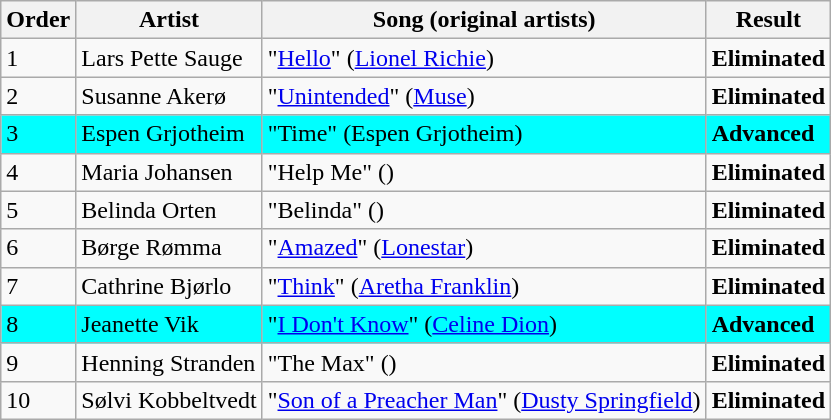<table class=wikitable>
<tr>
<th>Order</th>
<th>Artist</th>
<th>Song (original artists)</th>
<th>Result</th>
</tr>
<tr>
<td>1</td>
<td>Lars Pette Sauge</td>
<td>"<a href='#'>Hello</a>" (<a href='#'>Lionel Richie</a>)</td>
<td><strong>Eliminated</strong></td>
</tr>
<tr>
<td>2</td>
<td>Susanne Akerø</td>
<td>"<a href='#'>Unintended</a>" (<a href='#'>Muse</a>)</td>
<td><strong>Eliminated</strong></td>
</tr>
<tr style="background:cyan;">
<td>3</td>
<td>Espen Grjotheim</td>
<td>"Time" (Espen Grjotheim)</td>
<td><strong>Advanced</strong></td>
</tr>
<tr>
<td>4</td>
<td>Maria Johansen</td>
<td>"Help Me" ()</td>
<td><strong>Eliminated</strong></td>
</tr>
<tr>
<td>5</td>
<td>Belinda Orten</td>
<td>"Belinda" ()</td>
<td><strong>Eliminated</strong></td>
</tr>
<tr>
<td>6</td>
<td>Børge Rømma</td>
<td>"<a href='#'>Amazed</a>" (<a href='#'>Lonestar</a>)</td>
<td><strong>Eliminated</strong></td>
</tr>
<tr>
<td>7</td>
<td>Cathrine Bjørlo</td>
<td>"<a href='#'>Think</a>" (<a href='#'>Aretha Franklin</a>)</td>
<td><strong>Eliminated</strong></td>
</tr>
<tr style="background:cyan;">
<td>8</td>
<td>Jeanette Vik</td>
<td>"<a href='#'>I Don't Know</a>" (<a href='#'>Celine Dion</a>)</td>
<td><strong>Advanced</strong></td>
</tr>
<tr>
<td>9</td>
<td>Henning Stranden</td>
<td>"The Max" ()</td>
<td><strong>Eliminated</strong></td>
</tr>
<tr>
<td>10</td>
<td>Sølvi Kobbeltvedt</td>
<td>"<a href='#'>Son of a Preacher Man</a>" (<a href='#'>Dusty Springfield</a>)</td>
<td><strong>Eliminated</strong></td>
</tr>
</table>
